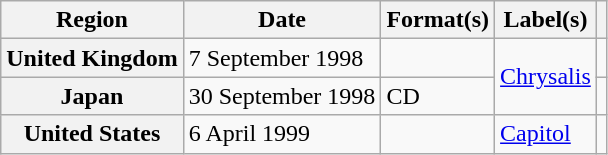<table class="wikitable plainrowheaders">
<tr>
<th scope="col">Region</th>
<th scope="col">Date</th>
<th scope="col">Format(s)</th>
<th scope="col">Label(s)</th>
<th scope="col"></th>
</tr>
<tr>
<th scope="row">United Kingdom</th>
<td>7 September 1998</td>
<td></td>
<td rowspan="2"><a href='#'>Chrysalis</a></td>
<td align="center"></td>
</tr>
<tr>
<th scope="row">Japan</th>
<td>30 September 1998</td>
<td>CD</td>
<td align="center"></td>
</tr>
<tr>
<th scope="row">United States</th>
<td>6 April 1999</td>
<td></td>
<td><a href='#'>Capitol</a></td>
<td align="center"></td>
</tr>
</table>
